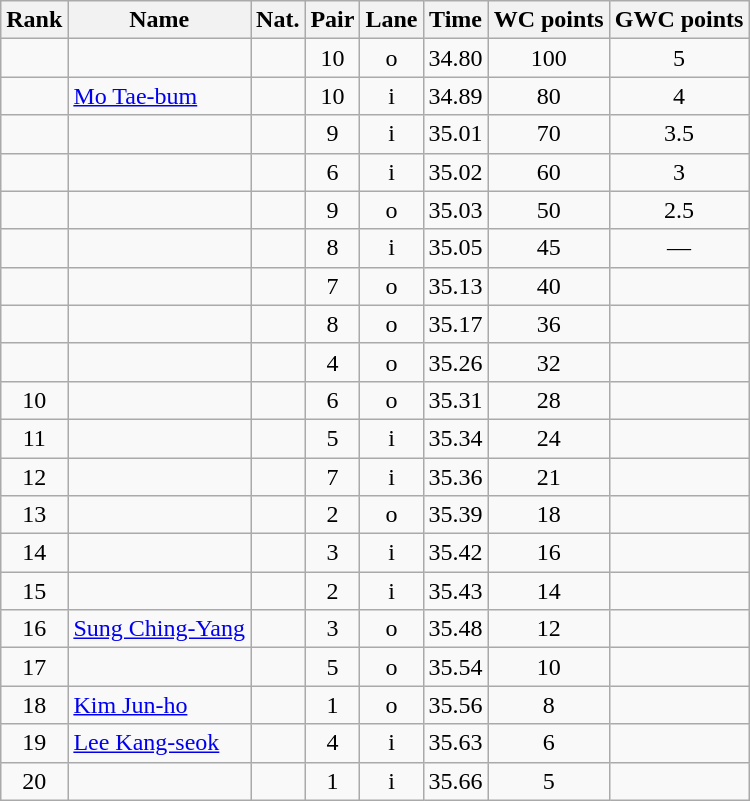<table class="wikitable sortable" style="text-align:center">
<tr>
<th>Rank</th>
<th>Name</th>
<th>Nat.</th>
<th>Pair</th>
<th>Lane</th>
<th>Time</th>
<th>WC points</th>
<th>GWC points</th>
</tr>
<tr>
<td></td>
<td align=left></td>
<td></td>
<td>10</td>
<td>o</td>
<td>34.80</td>
<td>100</td>
<td>5</td>
</tr>
<tr>
<td></td>
<td align=left><a href='#'>Mo Tae-bum</a></td>
<td></td>
<td>10</td>
<td>i</td>
<td>34.89</td>
<td>80</td>
<td>4</td>
</tr>
<tr>
<td></td>
<td align=left></td>
<td></td>
<td>9</td>
<td>i</td>
<td>35.01</td>
<td>70</td>
<td>3.5</td>
</tr>
<tr>
<td></td>
<td align=left></td>
<td></td>
<td>6</td>
<td>i</td>
<td>35.02</td>
<td>60</td>
<td>3</td>
</tr>
<tr>
<td></td>
<td align=left></td>
<td></td>
<td>9</td>
<td>o</td>
<td>35.03</td>
<td>50</td>
<td>2.5</td>
</tr>
<tr>
<td></td>
<td align=left></td>
<td></td>
<td>8</td>
<td>i</td>
<td>35.05</td>
<td>45</td>
<td>—</td>
</tr>
<tr>
<td></td>
<td align=left></td>
<td></td>
<td>7</td>
<td>o</td>
<td>35.13</td>
<td>40</td>
<td></td>
</tr>
<tr>
<td></td>
<td align=left></td>
<td></td>
<td>8</td>
<td>o</td>
<td>35.17</td>
<td>36</td>
<td></td>
</tr>
<tr>
<td></td>
<td align=left></td>
<td></td>
<td>4</td>
<td>o</td>
<td>35.26</td>
<td>32</td>
<td></td>
</tr>
<tr>
<td>10</td>
<td align=left></td>
<td></td>
<td>6</td>
<td>o</td>
<td>35.31</td>
<td>28</td>
<td></td>
</tr>
<tr>
<td>11</td>
<td align=left></td>
<td></td>
<td>5</td>
<td>i</td>
<td>35.34</td>
<td>24</td>
<td></td>
</tr>
<tr>
<td>12</td>
<td align=left></td>
<td></td>
<td>7</td>
<td>i</td>
<td>35.36</td>
<td>21</td>
<td></td>
</tr>
<tr>
<td>13</td>
<td align=left></td>
<td></td>
<td>2</td>
<td>o</td>
<td>35.39</td>
<td>18</td>
<td></td>
</tr>
<tr>
<td>14</td>
<td align=left></td>
<td></td>
<td>3</td>
<td>i</td>
<td>35.42</td>
<td>16</td>
<td></td>
</tr>
<tr>
<td>15</td>
<td align=left></td>
<td></td>
<td>2</td>
<td>i</td>
<td>35.43</td>
<td>14</td>
<td></td>
</tr>
<tr>
<td>16</td>
<td align=left><a href='#'>Sung Ching-Yang</a></td>
<td></td>
<td>3</td>
<td>o</td>
<td>35.48</td>
<td>12</td>
<td></td>
</tr>
<tr>
<td>17</td>
<td align=left></td>
<td></td>
<td>5</td>
<td>o</td>
<td>35.54</td>
<td>10</td>
<td></td>
</tr>
<tr>
<td>18</td>
<td align=left><a href='#'>Kim Jun-ho</a></td>
<td></td>
<td>1</td>
<td>o</td>
<td>35.56</td>
<td>8</td>
<td></td>
</tr>
<tr>
<td>19</td>
<td align=left><a href='#'>Lee Kang-seok</a></td>
<td></td>
<td>4</td>
<td>i</td>
<td>35.63</td>
<td>6</td>
<td></td>
</tr>
<tr>
<td>20</td>
<td align=left></td>
<td></td>
<td>1</td>
<td>i</td>
<td>35.66</td>
<td>5</td>
<td></td>
</tr>
</table>
